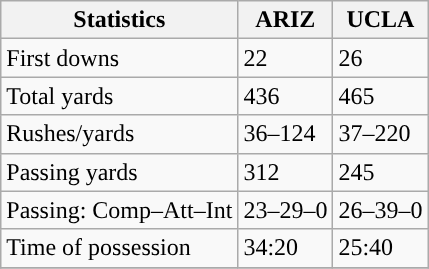<table class="wikitable" style="float: left;">
<tr>
<th>Statistics</th>
<th>ARIZ</th>
<th>UCLA</th>
</tr>
<tr>
<td>First downs</td>
<td>22</td>
<td>26</td>
</tr>
<tr>
<td>Total yards</td>
<td>436</td>
<td>465</td>
</tr>
<tr>
<td>Rushes/yards</td>
<td>36–124</td>
<td>37–220</td>
</tr>
<tr>
<td>Passing yards</td>
<td>312</td>
<td>245</td>
</tr>
<tr>
<td>Passing: Comp–Att–Int</td>
<td>23–29–0</td>
<td>26–39–0</td>
</tr>
<tr>
<td>Time of possession</td>
<td>34:20</td>
<td>25:40</td>
</tr>
<tr>
</tr>
</table>
